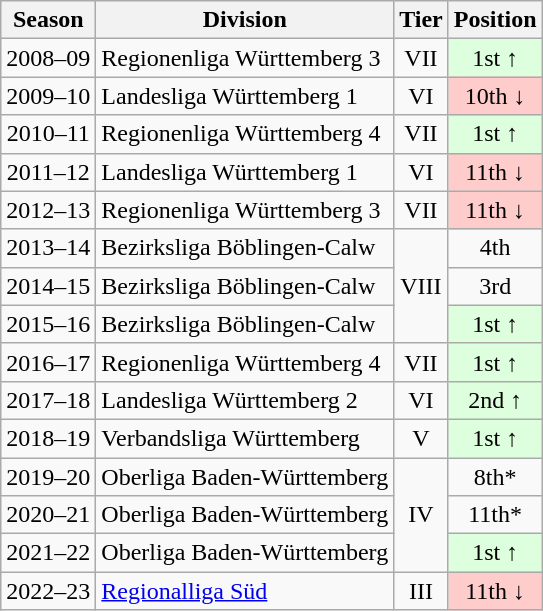<table class="wikitable">
<tr>
<th>Season</th>
<th>Division</th>
<th>Tier</th>
<th>Position</th>
</tr>
<tr align="center">
<td>2008–09</td>
<td align="left">Regionenliga Württemberg 3</td>
<td>VII</td>
<td style="background:#ddffdd">1st ↑</td>
</tr>
<tr align="center">
<td>2009–10</td>
<td align="left">Landesliga Württemberg 1</td>
<td>VI</td>
<td style="background:#ffcccc">10th ↓</td>
</tr>
<tr align="center">
<td>2010–11</td>
<td align="left">Regionenliga Württemberg 4</td>
<td>VII</td>
<td style="background:#ddffdd">1st ↑</td>
</tr>
<tr align="center">
<td>2011–12</td>
<td align="left">Landesliga Württemberg 1</td>
<td>VI</td>
<td style="background:#ffcccc">11th ↓</td>
</tr>
<tr align="center">
<td>2012–13</td>
<td align="left">Regionenliga Württemberg 3</td>
<td>VII</td>
<td style="background:#ffcccc">11th ↓</td>
</tr>
<tr align="center">
<td>2013–14</td>
<td align="left">Bezirksliga Böblingen-Calw</td>
<td rowspan="3">VIII</td>
<td>4th</td>
</tr>
<tr align="center">
<td>2014–15</td>
<td align="left">Bezirksliga Böblingen-Calw</td>
<td>3rd</td>
</tr>
<tr align="center">
<td>2015–16</td>
<td align="left">Bezirksliga Böblingen-Calw</td>
<td style="background:#ddffdd">1st ↑</td>
</tr>
<tr align="center">
<td>2016–17</td>
<td align="left">Regionenliga Württemberg 4</td>
<td>VII</td>
<td style="background:#ddffdd">1st ↑</td>
</tr>
<tr align="center">
<td>2017–18</td>
<td align="left">Landesliga Württemberg 2</td>
<td>VI</td>
<td style="background:#ddffdd">2nd ↑</td>
</tr>
<tr align="center">
<td>2018–19</td>
<td align="left">Verbandsliga Württemberg</td>
<td>V</td>
<td style="background:#ddffdd">1st ↑</td>
</tr>
<tr align="center">
<td>2019–20</td>
<td align="left">Oberliga Baden-Württemberg</td>
<td rowspan="3">IV</td>
<td>8th*</td>
</tr>
<tr align="center">
<td>2020–21</td>
<td align="left">Oberliga Baden-Württemberg</td>
<td>11th*</td>
</tr>
<tr align="center">
<td>2021–22</td>
<td align="left">Oberliga Baden-Württemberg</td>
<td style="background:#ddffdd">1st ↑</td>
</tr>
<tr align="center">
<td>2022–23</td>
<td align="left"><a href='#'>Regionalliga Süd</a></td>
<td>III</td>
<td style="background:#ffcccc">11th ↓</td>
</tr>
</table>
